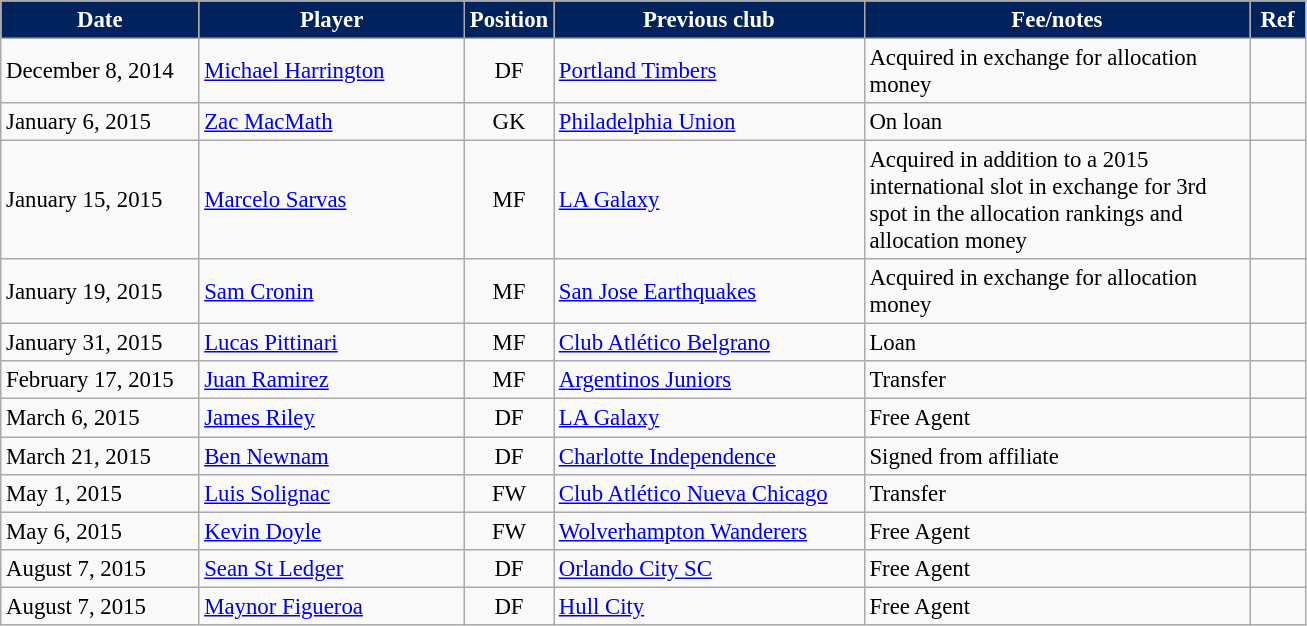<table class="wikitable" style="text-align:left; font-size:95%;">
<tr>
<th style="background:#00235d; color:#fff; width:125px;">Date</th>
<th style="background:#00235d; color:#fff; width:170px;">Player</th>
<th style="background:#00235d; color:#fff; width:50px;">Position</th>
<th style="background:#00235d; color:#fff; width:200px;">Previous club</th>
<th style="background:#00235d; color:#fff; width:250px;">Fee/notes</th>
<th style="background:#00235d; color:#fff; width:30px;">Ref</th>
</tr>
<tr>
<td>December 8, 2014</td>
<td> <a href='#'>Michael Harrington</a></td>
<td style="text-align:center;">DF</td>
<td> <a href='#'>Portland Timbers</a></td>
<td>Acquired in exchange for allocation money</td>
<td style="text-align:center;"></td>
</tr>
<tr>
<td>January 6, 2015</td>
<td> <a href='#'>Zac MacMath</a></td>
<td style="text-align:center;">GK</td>
<td> <a href='#'>Philadelphia Union</a></td>
<td>On loan</td>
<td style="text-align:center;"></td>
</tr>
<tr>
<td>January 15, 2015</td>
<td> <a href='#'>Marcelo Sarvas</a></td>
<td style="text-align:center;">MF</td>
<td> <a href='#'>LA Galaxy</a></td>
<td>Acquired in addition to a 2015 international slot in exchange for 3rd spot in the allocation rankings and allocation money</td>
<td style="text-align:center;"></td>
</tr>
<tr>
<td>January 19, 2015</td>
<td> <a href='#'>Sam Cronin</a></td>
<td style="text-align:center;">MF</td>
<td> <a href='#'>San Jose Earthquakes</a></td>
<td>Acquired in exchange for allocation money</td>
<td style="text-align:center;"></td>
</tr>
<tr>
<td>January 31, 2015</td>
<td> <a href='#'>Lucas Pittinari</a></td>
<td style="text-align:center;">MF</td>
<td> <a href='#'>Club Atlético Belgrano</a></td>
<td>Loan</td>
<td style="text-align:center;"></td>
</tr>
<tr>
<td>February 17, 2015</td>
<td> <a href='#'>Juan Ramirez</a></td>
<td style="text-align:center;">MF</td>
<td> <a href='#'>Argentinos Juniors</a></td>
<td>Transfer</td>
<td style="text-align:center;"></td>
</tr>
<tr>
<td>March 6, 2015</td>
<td> <a href='#'>James Riley</a></td>
<td style="text-align:center;">DF</td>
<td> <a href='#'>LA Galaxy</a></td>
<td>Free Agent</td>
<td style="text-align:center;"></td>
</tr>
<tr>
<td>March 21, 2015</td>
<td> <a href='#'>Ben Newnam</a></td>
<td style="text-align:center;">DF</td>
<td> <a href='#'>Charlotte Independence</a></td>
<td>Signed from affiliate</td>
<td style="text-align:center;"></td>
</tr>
<tr>
<td>May 1, 2015</td>
<td> <a href='#'>Luis Solignac</a></td>
<td style="text-align:center;">FW</td>
<td> <a href='#'>Club Atlético Nueva Chicago</a></td>
<td>Transfer</td>
<td style="text-align:center;"></td>
</tr>
<tr>
<td>May 6, 2015</td>
<td> <a href='#'>Kevin Doyle</a></td>
<td style="text-align:center;">FW</td>
<td> <a href='#'>Wolverhampton Wanderers</a></td>
<td>Free Agent</td>
<td style="text-align:center;"></td>
</tr>
<tr>
<td>August 7, 2015</td>
<td> <a href='#'>Sean St Ledger</a></td>
<td style="text-align:center;">DF</td>
<td> <a href='#'>Orlando City SC</a></td>
<td>Free Agent</td>
<td style="text-align:center;"></td>
</tr>
<tr>
<td>August 7, 2015</td>
<td> <a href='#'>Maynor Figueroa</a></td>
<td style="text-align:center;">DF</td>
<td> <a href='#'>Hull City</a></td>
<td>Free Agent</td>
<td style="text-align:center;"></td>
</tr>
</table>
